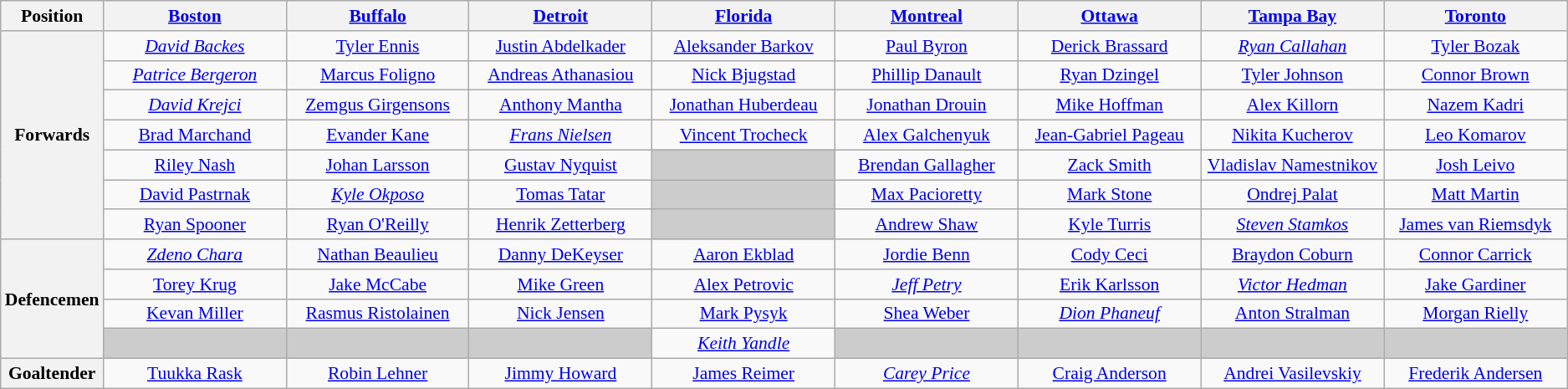<table class="wikitable" style="font-size:90%;text-align:center;">
<tr>
<th scope=col>Position</th>
<th scope=col width="140"><a href='#'>Boston</a></th>
<th scope=col width="140"><a href='#'>Buffalo</a></th>
<th scope=col width="140"><a href='#'>Detroit</a></th>
<th scope=col width="140"><a href='#'>Florida</a></th>
<th scope=col width="140"><a href='#'>Montreal</a></th>
<th scope=col width="140"><a href='#'>Ottawa</a></th>
<th scope=col width="140"><a href='#'>Tampa Bay</a></th>
<th scope=col width="140"><a href='#'>Toronto</a></th>
</tr>
<tr>
<th scope="row" rowspan="7">Forwards</th>
<td><em><a href='#'>David Backes</a></em></td>
<td><a href='#'>Tyler Ennis</a></td>
<td><a href='#'>Justin Abdelkader</a></td>
<td><a href='#'>Aleksander Barkov</a></td>
<td><a href='#'>Paul Byron</a></td>
<td><a href='#'>Derick Brassard</a></td>
<td><em><a href='#'>Ryan Callahan</a></em></td>
<td><a href='#'>Tyler Bozak</a></td>
</tr>
<tr>
<td><em><a href='#'>Patrice Bergeron</a></em></td>
<td><a href='#'>Marcus Foligno</a></td>
<td><a href='#'>Andreas Athanasiou</a></td>
<td><a href='#'>Nick Bjugstad</a></td>
<td><a href='#'>Phillip Danault</a></td>
<td><a href='#'>Ryan Dzingel</a></td>
<td><a href='#'>Tyler Johnson</a></td>
<td><a href='#'>Connor Brown</a></td>
</tr>
<tr>
<td><em><a href='#'>David Krejci</a></em></td>
<td><a href='#'>Zemgus Girgensons</a></td>
<td><a href='#'>Anthony Mantha</a></td>
<td><a href='#'>Jonathan Huberdeau</a></td>
<td><a href='#'>Jonathan Drouin</a></td>
<td><a href='#'>Mike Hoffman</a></td>
<td><a href='#'>Alex Killorn</a></td>
<td><a href='#'>Nazem Kadri</a></td>
</tr>
<tr>
<td><a href='#'>Brad Marchand</a></td>
<td><a href='#'>Evander Kane</a></td>
<td><em><a href='#'>Frans Nielsen</a></em></td>
<td><a href='#'>Vincent Trocheck</a></td>
<td><a href='#'>Alex Galchenyuk</a></td>
<td><a href='#'>Jean-Gabriel Pageau</a></td>
<td><a href='#'>Nikita Kucherov</a></td>
<td><a href='#'>Leo Komarov</a></td>
</tr>
<tr>
<td><a href='#'>Riley Nash</a></td>
<td><a href='#'>Johan Larsson</a></td>
<td><a href='#'>Gustav Nyquist</a></td>
<td style="background-color:#CCCCCC"></td>
<td><a href='#'>Brendan Gallagher</a></td>
<td><a href='#'>Zack Smith</a></td>
<td><a href='#'>Vladislav Namestnikov</a></td>
<td><a href='#'>Josh Leivo</a></td>
</tr>
<tr>
<td><a href='#'>David Pastrnak</a></td>
<td><em><a href='#'>Kyle Okposo</a></em></td>
<td><a href='#'>Tomas Tatar</a></td>
<td style="background-color:#CCCCCC"></td>
<td><a href='#'>Max Pacioretty</a></td>
<td><a href='#'>Mark Stone</a></td>
<td><a href='#'>Ondrej Palat</a></td>
<td><a href='#'>Matt Martin</a></td>
</tr>
<tr>
<td><a href='#'>Ryan Spooner</a></td>
<td><a href='#'>Ryan O'Reilly</a></td>
<td><a href='#'>Henrik Zetterberg</a></td>
<td style="background-color:#CCCCCC"></td>
<td><a href='#'>Andrew Shaw</a></td>
<td><a href='#'>Kyle Turris</a></td>
<td><em><a href='#'>Steven Stamkos</a></em></td>
<td><a href='#'>James van Riemsdyk</a></td>
</tr>
<tr>
<th scope="row" rowspan="4">Defencemen</th>
<td><em><a href='#'>Zdeno Chara</a></em></td>
<td><a href='#'>Nathan Beaulieu</a></td>
<td><a href='#'>Danny DeKeyser</a></td>
<td><a href='#'>Aaron Ekblad</a></td>
<td><a href='#'>Jordie Benn</a></td>
<td><a href='#'>Cody Ceci</a></td>
<td><a href='#'>Braydon Coburn</a></td>
<td><a href='#'>Connor Carrick</a></td>
</tr>
<tr>
<td><a href='#'>Torey Krug</a></td>
<td><a href='#'>Jake McCabe</a></td>
<td><a href='#'>Mike Green</a></td>
<td><a href='#'>Alex Petrovic</a></td>
<td><em><a href='#'>Jeff Petry</a></em></td>
<td><a href='#'>Erik Karlsson</a></td>
<td><em><a href='#'>Victor Hedman</a></em></td>
<td><a href='#'>Jake Gardiner</a></td>
</tr>
<tr>
<td><a href='#'>Kevan Miller</a></td>
<td><a href='#'>Rasmus Ristolainen</a></td>
<td><a href='#'>Nick Jensen</a></td>
<td><a href='#'>Mark Pysyk</a></td>
<td><a href='#'>Shea Weber</a></td>
<td><em><a href='#'>Dion Phaneuf</a></em></td>
<td><a href='#'>Anton Stralman</a></td>
<td><a href='#'>Morgan Rielly</a></td>
</tr>
<tr>
<td style="background-color:#CCCCCC"></td>
<td style="background-color:#CCCCCC"></td>
<td style="background-color:#CCCCCC"></td>
<td><em><a href='#'>Keith Yandle</a></em></td>
<td style="background-color:#CCCCCC"></td>
<td style="background-color:#CCCCCC"></td>
<td style="background-color:#CCCCCC"></td>
<td style="background-color:#CCCCCC"></td>
</tr>
<tr>
<th scope="row">Goaltender</th>
<td><a href='#'>Tuukka Rask</a></td>
<td><a href='#'>Robin Lehner</a></td>
<td><a href='#'>Jimmy Howard</a></td>
<td><a href='#'>James Reimer</a></td>
<td><em><a href='#'>Carey Price</a></em></td>
<td><a href='#'>Craig Anderson</a></td>
<td><a href='#'>Andrei Vasilevskiy</a></td>
<td><a href='#'>Frederik Andersen</a></td>
</tr>
</table>
